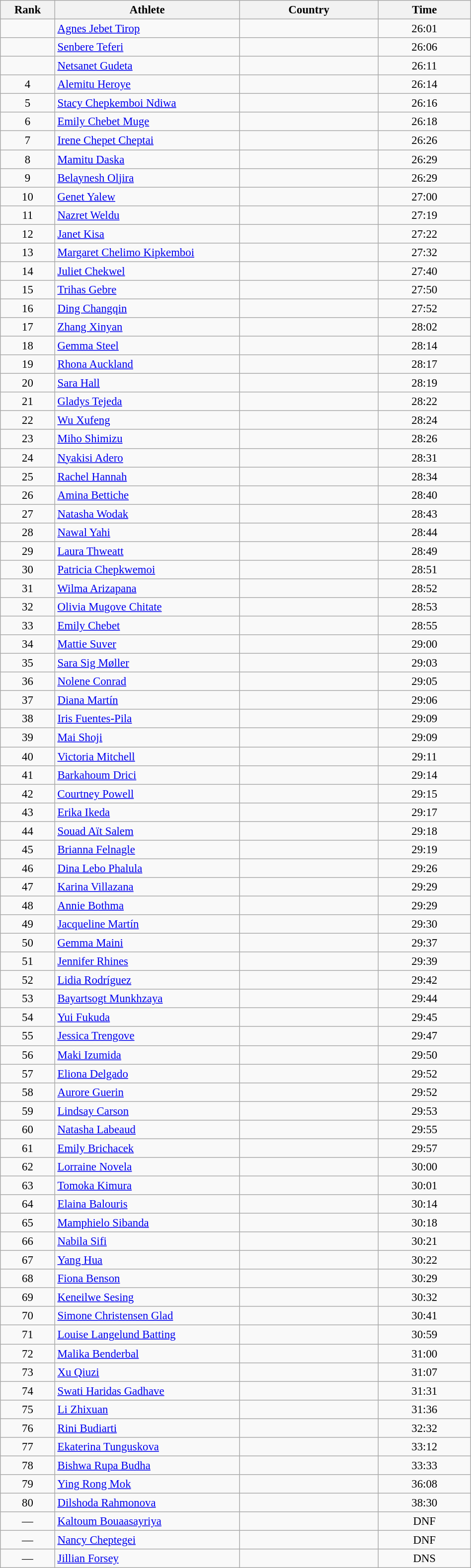<table class="wikitable sortable" style=" text-align:center; font-size:95%;" width="50%">
<tr>
<th width=5%>Rank</th>
<th width=20%>Athlete</th>
<th width=15%>Country</th>
<th width=10%>Time</th>
</tr>
<tr>
<td align=center></td>
<td align=left><a href='#'>Agnes Jebet Tirop</a></td>
<td align=left></td>
<td>26:01</td>
</tr>
<tr>
<td align=center></td>
<td align=left><a href='#'>Senbere Teferi</a></td>
<td align=left></td>
<td>26:06</td>
</tr>
<tr>
<td align=center></td>
<td align=left><a href='#'>Netsanet Gudeta</a></td>
<td align=left></td>
<td>26:11</td>
</tr>
<tr>
<td align=center>4</td>
<td align=left><a href='#'>Alemitu Heroye</a></td>
<td align=left></td>
<td>26:14</td>
</tr>
<tr>
<td align=center>5</td>
<td align=left><a href='#'>Stacy Chepkemboi Ndiwa</a></td>
<td align=left></td>
<td>26:16</td>
</tr>
<tr>
<td align=center>6</td>
<td align=left><a href='#'>Emily Chebet Muge</a></td>
<td align=left></td>
<td>26:18</td>
</tr>
<tr>
<td align=center>7</td>
<td align=left><a href='#'>Irene Chepet Cheptai</a></td>
<td align=left></td>
<td>26:26</td>
</tr>
<tr>
<td align=center>8</td>
<td align=left><a href='#'>Mamitu Daska</a></td>
<td align=left></td>
<td>26:29</td>
</tr>
<tr>
<td align=center>9</td>
<td align=left><a href='#'>Belaynesh Oljira</a></td>
<td align=left></td>
<td>26:29</td>
</tr>
<tr>
<td align=center>10</td>
<td align=left><a href='#'>Genet Yalew</a></td>
<td align=left></td>
<td>27:00</td>
</tr>
<tr>
<td align=center>11</td>
<td align=left><a href='#'>Nazret Weldu</a></td>
<td align=left></td>
<td>27:19</td>
</tr>
<tr>
<td align=center>12</td>
<td align=left><a href='#'>Janet Kisa</a></td>
<td align=left></td>
<td>27:22</td>
</tr>
<tr>
<td align=center>13</td>
<td align=left><a href='#'>Margaret Chelimo Kipkemboi</a></td>
<td align=left></td>
<td>27:32</td>
</tr>
<tr>
<td align=center>14</td>
<td align=left><a href='#'>Juliet Chekwel</a></td>
<td align=left></td>
<td>27:40</td>
</tr>
<tr>
<td align=center>15</td>
<td align=left><a href='#'>Trihas Gebre</a></td>
<td align=left></td>
<td>27:50</td>
</tr>
<tr>
<td align=center>16</td>
<td align=left><a href='#'>Ding Changqin</a></td>
<td align=left></td>
<td>27:52</td>
</tr>
<tr>
<td align=center>17</td>
<td align=left><a href='#'>Zhang Xinyan</a></td>
<td align=left></td>
<td>28:02</td>
</tr>
<tr>
<td align=center>18</td>
<td align=left><a href='#'>Gemma Steel</a></td>
<td align=left></td>
<td>28:14</td>
</tr>
<tr>
<td align=center>19</td>
<td align=left><a href='#'>Rhona Auckland</a></td>
<td align=left></td>
<td>28:17</td>
</tr>
<tr>
<td align=center>20</td>
<td align=left><a href='#'>Sara Hall</a></td>
<td align=left></td>
<td>28:19</td>
</tr>
<tr>
<td align=center>21</td>
<td align=left><a href='#'>Gladys Tejeda</a></td>
<td align=left></td>
<td>28:22</td>
</tr>
<tr>
<td align=center>22</td>
<td align=left><a href='#'>Wu Xufeng</a></td>
<td align=left></td>
<td>28:24</td>
</tr>
<tr>
<td align=center>23</td>
<td align=left><a href='#'>Miho Shimizu</a></td>
<td align=left></td>
<td>28:26</td>
</tr>
<tr>
<td align=center>24</td>
<td align=left><a href='#'>Nyakisi Adero</a></td>
<td align=left></td>
<td>28:31</td>
</tr>
<tr>
<td align=center>25</td>
<td align=left><a href='#'>Rachel Hannah</a></td>
<td align=left></td>
<td>28:34</td>
</tr>
<tr>
<td align=center>26</td>
<td align=left><a href='#'>Amina Bettiche</a></td>
<td align=left></td>
<td>28:40</td>
</tr>
<tr>
<td align=center>27</td>
<td align=left><a href='#'>Natasha Wodak</a></td>
<td align=left></td>
<td>28:43</td>
</tr>
<tr>
<td align=center>28</td>
<td align=left><a href='#'>Nawal Yahi</a></td>
<td align=left></td>
<td>28:44</td>
</tr>
<tr>
<td align=center>29</td>
<td align=left><a href='#'>Laura Thweatt</a></td>
<td align=left></td>
<td>28:49</td>
</tr>
<tr>
<td align=center>30</td>
<td align=left><a href='#'>Patricia Chepkwemoi</a></td>
<td align=left></td>
<td>28:51</td>
</tr>
<tr>
<td align=center>31</td>
<td align=left><a href='#'>Wilma Arizapana</a></td>
<td align=left></td>
<td>28:52</td>
</tr>
<tr>
<td align=center>32</td>
<td align=left><a href='#'>Olivia Mugove Chitate</a></td>
<td align=left></td>
<td>28:53</td>
</tr>
<tr>
<td align=center>33</td>
<td align=left><a href='#'>Emily Chebet</a></td>
<td align=left></td>
<td>28:55</td>
</tr>
<tr>
<td align=center>34</td>
<td align=left><a href='#'>Mattie Suver</a></td>
<td align=left></td>
<td>29:00</td>
</tr>
<tr>
<td align=center>35</td>
<td align=left><a href='#'>Sara Sig Møller</a></td>
<td align=left></td>
<td>29:03</td>
</tr>
<tr>
<td align=center>36</td>
<td align=left><a href='#'>Nolene Conrad</a></td>
<td align=left></td>
<td>29:05</td>
</tr>
<tr>
<td align=center>37</td>
<td align=left><a href='#'>Diana Martín</a></td>
<td align=left></td>
<td>29:06</td>
</tr>
<tr>
<td align=center>38</td>
<td align=left><a href='#'>Iris Fuentes-Pila</a></td>
<td align=left></td>
<td>29:09</td>
</tr>
<tr>
<td align=center>39</td>
<td align=left><a href='#'>Mai Shoji</a></td>
<td align=left></td>
<td>29:09</td>
</tr>
<tr>
<td align=center>40</td>
<td align=left><a href='#'>Victoria Mitchell</a></td>
<td align=left></td>
<td>29:11</td>
</tr>
<tr>
<td align=center>41</td>
<td align=left><a href='#'>Barkahoum Drici</a></td>
<td align=left></td>
<td>29:14</td>
</tr>
<tr>
<td align=center>42</td>
<td align=left><a href='#'>Courtney Powell</a></td>
<td align=left></td>
<td>29:15</td>
</tr>
<tr>
<td align=center>43</td>
<td align=left><a href='#'>Erika Ikeda</a></td>
<td align=left></td>
<td>29:17</td>
</tr>
<tr>
<td align=center>44</td>
<td align=left><a href='#'>Souad Aït Salem</a></td>
<td align=left></td>
<td>29:18</td>
</tr>
<tr>
<td align=center>45</td>
<td align=left><a href='#'>Brianna Felnagle</a></td>
<td align=left></td>
<td>29:19</td>
</tr>
<tr>
<td align=center>46</td>
<td align=left><a href='#'>Dina Lebo Phalula</a></td>
<td align=left></td>
<td>29:26</td>
</tr>
<tr>
<td align=center>47</td>
<td align=left><a href='#'>Karina Villazana</a></td>
<td align=left></td>
<td>29:29</td>
</tr>
<tr>
<td align=center>48</td>
<td align=left><a href='#'>Annie Bothma</a></td>
<td align=left></td>
<td>29:29</td>
</tr>
<tr>
<td align=center>49</td>
<td align=left><a href='#'>Jacqueline Martín</a></td>
<td align=left></td>
<td>29:30</td>
</tr>
<tr>
<td align=center>50</td>
<td align=left><a href='#'>Gemma Maini</a></td>
<td align=left></td>
<td>29:37</td>
</tr>
<tr>
<td align=center>51</td>
<td align=left><a href='#'>Jennifer Rhines</a></td>
<td align=left></td>
<td>29:39</td>
</tr>
<tr>
<td align=center>52</td>
<td align=left><a href='#'>Lidia Rodríguez</a></td>
<td align=left></td>
<td>29:42</td>
</tr>
<tr>
<td align=center>53</td>
<td align=left><a href='#'>Bayartsogt Munkhzaya</a></td>
<td align=left></td>
<td>29:44</td>
</tr>
<tr>
<td align=center>54</td>
<td align=left><a href='#'>Yui Fukuda</a></td>
<td align=left></td>
<td>29:45</td>
</tr>
<tr>
<td align=center>55</td>
<td align=left><a href='#'>Jessica Trengove</a></td>
<td align=left></td>
<td>29:47</td>
</tr>
<tr>
<td align=center>56</td>
<td align=left><a href='#'>Maki Izumida</a></td>
<td align=left></td>
<td>29:50</td>
</tr>
<tr>
<td align=center>57</td>
<td align=left><a href='#'>Eliona Delgado</a></td>
<td align=left></td>
<td>29:52</td>
</tr>
<tr>
<td align=center>58</td>
<td align=left><a href='#'>Aurore Guerin</a></td>
<td align=left></td>
<td>29:52</td>
</tr>
<tr>
<td align=center>59</td>
<td align=left><a href='#'>Lindsay Carson</a></td>
<td align=left></td>
<td>29:53</td>
</tr>
<tr>
<td align=center>60</td>
<td align=left><a href='#'>Natasha Labeaud</a></td>
<td align=left></td>
<td>29:55</td>
</tr>
<tr>
<td align=center>61</td>
<td align=left><a href='#'>Emily Brichacek</a></td>
<td align=left></td>
<td>29:57</td>
</tr>
<tr>
<td align=center>62</td>
<td align=left><a href='#'>Lorraine Novela</a></td>
<td align=left></td>
<td>30:00</td>
</tr>
<tr>
<td align=center>63</td>
<td align=left><a href='#'>Tomoka Kimura</a></td>
<td align=left></td>
<td>30:01</td>
</tr>
<tr>
<td align=center>64</td>
<td align=left><a href='#'>Elaina Balouris</a></td>
<td align=left></td>
<td>30:14</td>
</tr>
<tr>
<td align=center>65</td>
<td align=left><a href='#'>Mamphielo Sibanda</a></td>
<td align=left></td>
<td>30:18</td>
</tr>
<tr>
<td align=center>66</td>
<td align=left><a href='#'>Nabila Sifi</a></td>
<td align=left></td>
<td>30:21</td>
</tr>
<tr>
<td align=center>67</td>
<td align=left><a href='#'>Yang Hua</a></td>
<td align=left></td>
<td>30:22</td>
</tr>
<tr>
<td align=center>68</td>
<td align=left><a href='#'>Fiona Benson</a></td>
<td align=left></td>
<td>30:29</td>
</tr>
<tr>
<td align=center>69</td>
<td align=left><a href='#'>Keneilwe Sesing</a></td>
<td align=left></td>
<td>30:32</td>
</tr>
<tr>
<td align=center>70</td>
<td align=left><a href='#'>Simone Christensen Glad</a></td>
<td align=left></td>
<td>30:41</td>
</tr>
<tr>
<td align=center>71</td>
<td align=left><a href='#'>Louise Langelund Batting</a></td>
<td align=left></td>
<td>30:59</td>
</tr>
<tr>
<td align=center>72</td>
<td align=left><a href='#'>Malika Benderbal</a></td>
<td align=left></td>
<td>31:00</td>
</tr>
<tr>
<td align=center>73</td>
<td align=left><a href='#'>Xu Qiuzi</a></td>
<td align=left></td>
<td>31:07</td>
</tr>
<tr>
<td align=center>74</td>
<td align=left><a href='#'>Swati Haridas Gadhave</a></td>
<td align=left></td>
<td>31:31</td>
</tr>
<tr>
<td align=center>75</td>
<td align=left><a href='#'>Li Zhixuan</a></td>
<td align=left></td>
<td>31:36</td>
</tr>
<tr>
<td align=center>76</td>
<td align=left><a href='#'>Rini Budiarti</a></td>
<td align=left></td>
<td>32:32</td>
</tr>
<tr>
<td align=center>77</td>
<td align=left><a href='#'>Ekaterina Tunguskova</a></td>
<td align=left></td>
<td>33:12</td>
</tr>
<tr>
<td align=center>78</td>
<td align=left><a href='#'>Bishwa Rupa Budha</a></td>
<td align=left></td>
<td>33:33</td>
</tr>
<tr>
<td align=center>79</td>
<td align=left><a href='#'>Ying Rong Mok</a></td>
<td align=left></td>
<td>36:08</td>
</tr>
<tr>
<td align=center>80</td>
<td align=left><a href='#'>Dilshoda Rahmonova</a></td>
<td align=left></td>
<td>38:30</td>
</tr>
<tr>
<td align=center>—</td>
<td align=left><a href='#'>Kaltoum Bouaasayriya</a></td>
<td align=left></td>
<td>DNF</td>
</tr>
<tr>
<td align=center>—</td>
<td align=left><a href='#'>Nancy Cheptegei</a></td>
<td align=left></td>
<td>DNF</td>
</tr>
<tr>
<td align=center>—</td>
<td align=left><a href='#'>Jillian Forsey</a></td>
<td align=left></td>
<td>DNS</td>
</tr>
</table>
